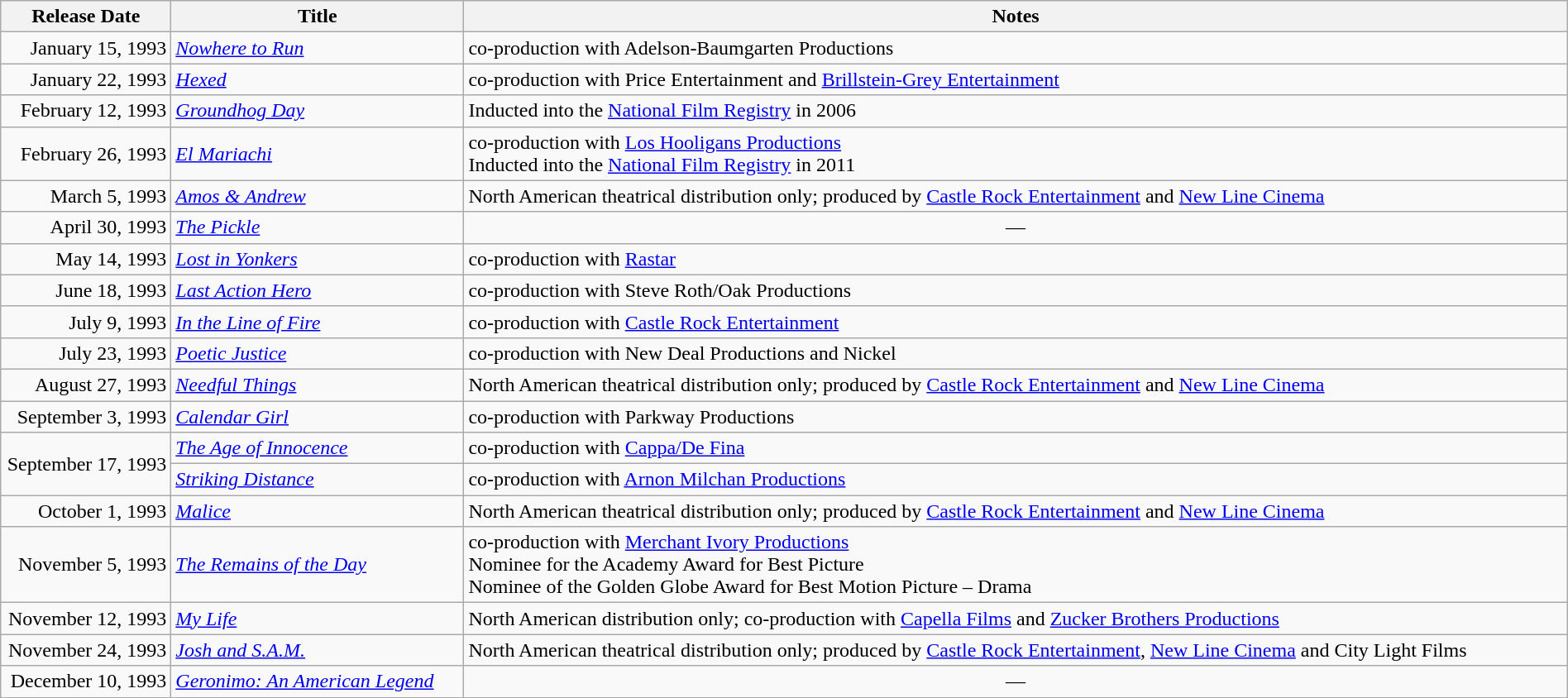<table class="wikitable sortable" style="width:100%;">
<tr>
<th scope="col" style="width:130px;">Release Date</th>
<th>Title</th>
<th>Notes</th>
</tr>
<tr>
<td style="text-align:right;">January 15, 1993</td>
<td><em><a href='#'>Nowhere to Run</a></em></td>
<td>co-production with Adelson-Baumgarten Productions</td>
</tr>
<tr>
<td style="text-align:right;">January 22, 1993</td>
<td><em><a href='#'>Hexed</a></em></td>
<td>co-production with Price Entertainment and <a href='#'>Brillstein-Grey Entertainment</a></td>
</tr>
<tr>
<td style="text-align:right;">February 12, 1993</td>
<td><em><a href='#'>Groundhog Day</a></em></td>
<td>Inducted into the <a href='#'>National Film Registry</a> in 2006</td>
</tr>
<tr>
<td style="text-align:right;">February 26, 1993</td>
<td><em><a href='#'>El Mariachi</a></em></td>
<td>co-production with <a href='#'>Los Hooligans Productions</a><br>Inducted into the <a href='#'>National Film Registry</a> in 2011</td>
</tr>
<tr>
<td style="text-align:right;">March 5, 1993</td>
<td><em><a href='#'>Amos & Andrew</a></em></td>
<td>North American theatrical distribution only; produced by <a href='#'>Castle Rock Entertainment</a> and <a href='#'>New Line Cinema</a></td>
</tr>
<tr>
<td style="text-align:right;">April 30, 1993</td>
<td><em><a href='#'>The Pickle</a></em></td>
<td align="center">—</td>
</tr>
<tr>
<td style="text-align:right;">May 14, 1993</td>
<td><em><a href='#'>Lost in Yonkers</a></em></td>
<td>co-production with <a href='#'>Rastar</a></td>
</tr>
<tr>
<td style="text-align:right;">June 18, 1993</td>
<td><em><a href='#'>Last Action Hero</a></em></td>
<td>co-production with Steve Roth/Oak Productions</td>
</tr>
<tr>
<td style="text-align:right;">July 9, 1993</td>
<td><em><a href='#'>In the Line of Fire</a></em></td>
<td>co-production with <a href='#'>Castle Rock Entertainment</a></td>
</tr>
<tr>
<td style="text-align:right;">July 23, 1993</td>
<td><em><a href='#'>Poetic Justice</a></em></td>
<td>co-production with New Deal Productions and Nickel</td>
</tr>
<tr>
<td style="text-align:right;">August 27, 1993</td>
<td><em><a href='#'>Needful Things</a></em></td>
<td>North American theatrical distribution only; produced by <a href='#'>Castle Rock Entertainment</a> and <a href='#'>New Line Cinema</a></td>
</tr>
<tr>
<td style="text-align:right;">September 3, 1993</td>
<td><em><a href='#'>Calendar Girl</a></em></td>
<td>co-production with Parkway Productions</td>
</tr>
<tr>
<td style="text-align:right;" rowspan="2">September 17, 1993</td>
<td><em><a href='#'>The Age of Innocence</a></em></td>
<td>co-production with <a href='#'>Cappa/De Fina</a></td>
</tr>
<tr>
<td><em><a href='#'>Striking Distance</a></em></td>
<td>co-production with <a href='#'>Arnon Milchan Productions</a></td>
</tr>
<tr>
<td style="text-align:right;">October 1, 1993</td>
<td><em><a href='#'>Malice</a></em></td>
<td>North American theatrical distribution only; produced by <a href='#'>Castle Rock Entertainment</a> and <a href='#'>New Line Cinema</a></td>
</tr>
<tr>
<td style="text-align:right;">November 5, 1993</td>
<td><em><a href='#'>The Remains of the Day</a></em></td>
<td>co-production with <a href='#'>Merchant Ivory Productions</a><br>Nominee for the Academy Award for Best Picture<br>Nominee of the Golden Globe Award for Best Motion Picture – Drama</td>
</tr>
<tr>
<td style="text-align:right;">November 12, 1993</td>
<td><em><a href='#'>My Life</a></em></td>
<td>North American distribution only; co-production with <a href='#'>Capella Films</a> and <a href='#'>Zucker Brothers Productions</a></td>
</tr>
<tr>
<td style="text-align:right;">November 24, 1993</td>
<td><em><a href='#'>Josh and S.A.M.</a></em></td>
<td>North American theatrical distribution only; produced by <a href='#'>Castle Rock Entertainment</a>, <a href='#'>New Line Cinema</a> and City Light Films</td>
</tr>
<tr>
<td style="text-align:right;">December 10, 1993</td>
<td><em><a href='#'>Geronimo: An American Legend</a></em></td>
<td align="center">—</td>
</tr>
<tr>
</tr>
</table>
